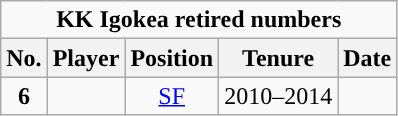<table class="wikitable" style="text-align:center">
<tr>
<td colspan="5"><strong>KK Igokea retired numbers</strong></td>
</tr>
<tr>
<th>No.</th>
<th>Player</th>
<th>Position</th>
<th>Tenure</th>
<th>Date</th>
</tr>
<tr>
<td><strong>6</strong></td>
<td></td>
<td><a href='#'>SF</a></td>
<td>2010–2014</td>
<td></td>
</tr>
</table>
